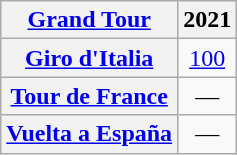<table class="wikitable plainrowheaders">
<tr>
<th scope="col"><a href='#'>Grand Tour</a></th>
<th scope="col">2021</th>
</tr>
<tr style="text-align:center;">
<th scope="row"> <a href='#'>Giro d'Italia</a></th>
<td><a href='#'>100</a></td>
</tr>
<tr style="text-align:center;">
<th scope="row"> <a href='#'>Tour de France</a></th>
<td>—</td>
</tr>
<tr style="text-align:center;">
<th scope="row"> <a href='#'>Vuelta a España</a></th>
<td>—</td>
</tr>
</table>
